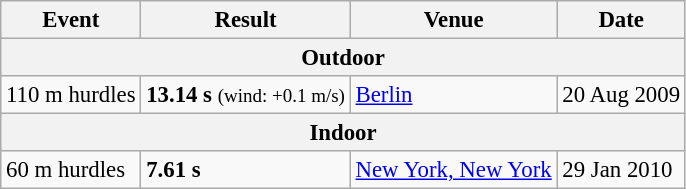<table class="wikitable" style="border-collapse: collapse; font-size: 95%;">
<tr>
<th>Event</th>
<th>Result</th>
<th>Venue</th>
<th>Date</th>
</tr>
<tr>
<th colspan="4">Outdoor</th>
</tr>
<tr>
<td>110 m hurdles</td>
<td><strong>13.14 s</strong> <small>(wind: +0.1 m/s)</small></td>
<td> <a href='#'>Berlin</a></td>
<td>20 Aug 2009</td>
</tr>
<tr>
<th colspan="4">Indoor</th>
</tr>
<tr>
<td>60 m hurdles</td>
<td><strong>7.61 s</strong></td>
<td> <a href='#'>New York, New York</a></td>
<td>29 Jan 2010</td>
</tr>
</table>
